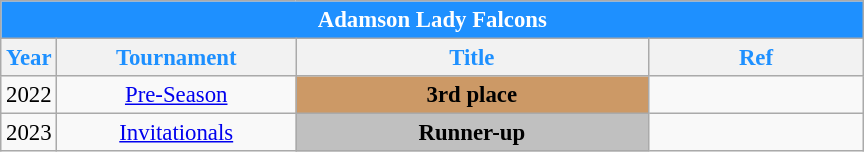<table class="wikitable sortable" style="font-size:95%; text-align:left;">
<tr>
<th colspan="4" style= "background: #1E90FF; color: white; text-align: center"><strong>Adamson Lady Falcons</strong></th>
</tr>
<tr style="background: white; color: #1E90FF">
<th style= "align=center;width:2em;">Year</th>
<th style= "align=center;width:10em;">Tournament</th>
<th style= "align=center;width:15em;">Title</th>
<th style= "align=center; width:9em;">Ref</th>
</tr>
<tr align=center>
<td rowspan=1>2022</td>
<td rowspan=1><a href='#'>Pre-Season</a></td>
<td style="background:#CC9966;"><strong>3rd place</strong></td>
<td></td>
</tr>
<tr align=center>
<td rowspan=1>2023</td>
<td rowspan=1><a href='#'>Invitationals</a></td>
<td style="background:silver;"><strong>Runner-up</strong></td>
<td></td>
</tr>
</table>
